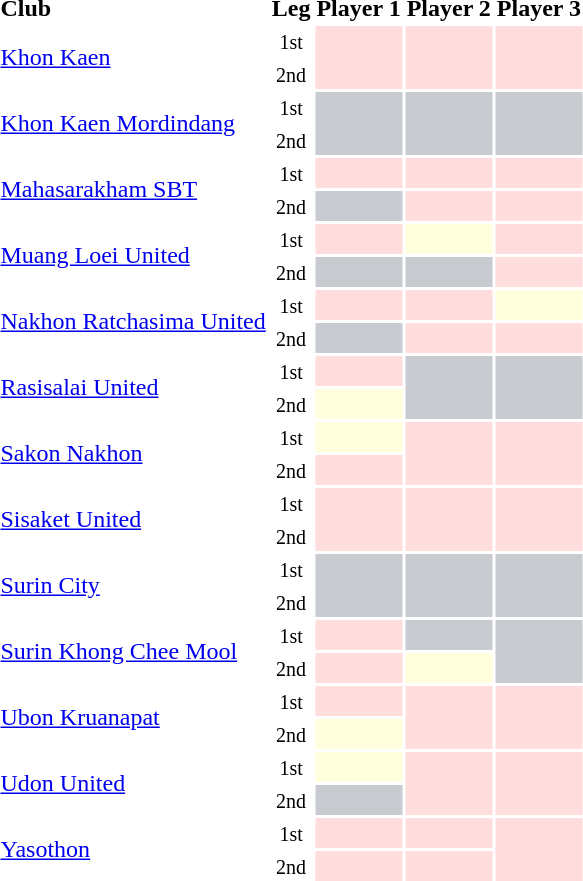<table class="sortable" style="text-align:left">
<tr>
<th>Club</th>
<th>Leg</th>
<th>Player 1</th>
<th>Player 2</th>
<th>Player 3</th>
</tr>
<tr>
<td rowspan="2"><a href='#'>Khon Kaen</a></td>
<td align="center"><small>1st</small></td>
<td bgcolor="#ffdddd"rowspan="2"></td>
<td bgcolor="#ffdddd"rowspan="2"></td>
<td bgcolor="#ffdddd"rowspan="2"></td>
</tr>
<tr>
<td align="center"><small>2nd</small></td>
</tr>
<tr>
<td rowspan="2"><a href='#'>Khon Kaen Mordindang</a></td>
<td align="center"><small>1st</small></td>
<td bgcolor="#c8ccd1"rowspan="2"></td>
<td bgcolor="#c8ccd1"rowspan="2"></td>
<td bgcolor="#c8ccd1"rowspan="2"></td>
</tr>
<tr>
<td align="center"><small>2nd</small></td>
</tr>
<tr>
<td rowspan="2"><a href='#'>Mahasarakham SBT</a></td>
<td align="center"><small>1st</small></td>
<td bgcolor="#ffdddd"></td>
<td bgcolor="#ffdddd"></td>
<td bgcolor="#ffdddd"></td>
</tr>
<tr>
<td align="center"><small>2nd</small></td>
<td bgcolor="#c8ccd1"></td>
<td bgcolor="#ffdddd"></td>
<td bgcolor="#ffdddd"></td>
</tr>
<tr>
<td rowspan="2"><a href='#'>Muang Loei United</a></td>
<td align="center"><small>1st</small></td>
<td bgcolor="#ffdddd"></td>
<td bgcolor="#ffffdd"></td>
<td bgcolor="#ffdddd"></td>
</tr>
<tr>
<td align="center"><small>2nd</small></td>
<td bgcolor="#c8ccd1"></td>
<td bgcolor="#c8ccd1"></td>
<td bgcolor="#ffdddd"></td>
</tr>
<tr>
<td rowspan="2"><a href='#'>Nakhon Ratchasima United</a></td>
<td align="center"><small>1st</small></td>
<td bgcolor="#ffdddd"></td>
<td bgcolor="#ffdddd"></td>
<td bgcolor="#ffffdd"></td>
</tr>
<tr>
<td align="center"><small>2nd</small></td>
<td bgcolor="#c8ccd1"></td>
<td bgcolor="#ffdddd"></td>
<td bgcolor="#ffdddd"></td>
</tr>
<tr>
<td rowspan="2"><a href='#'>Rasisalai United</a></td>
<td align="center"><small>1st</small></td>
<td bgcolor="#ffdddd"></td>
<td bgcolor="#c8ccd1"rowspan="2"></td>
<td bgcolor="#c8ccd1"rowspan="2"></td>
</tr>
<tr>
<td align="center"><small>2nd</small></td>
<td bgcolor="#ffffdd"></td>
</tr>
<tr>
<td rowspan="2"><a href='#'>Sakon Nakhon</a></td>
<td align="center"><small>1st</small></td>
<td bgcolor="#ffffdd"></td>
<td bgcolor="#ffdddd"rowspan="2"></td>
<td bgcolor="#ffdddd"rowspan="2"></td>
</tr>
<tr>
<td align="center"><small>2nd</small></td>
<td bgcolor="#ffdddd"></td>
</tr>
<tr>
<td rowspan="2"><a href='#'>Sisaket United</a></td>
<td align="center"><small>1st</small></td>
<td bgcolor="#ffdddd"rowspan="2"></td>
<td bgcolor="#ffdddd"rowspan="2"></td>
<td bgcolor="#ffdddd"rowspan="2"></td>
</tr>
<tr>
<td align="center"><small>2nd</small></td>
</tr>
<tr>
<td rowspan="2"><a href='#'>Surin City</a></td>
<td align="center"><small>1st</small></td>
<td bgcolor="#c8ccd1"rowspan="2"></td>
<td bgcolor="#c8ccd1"rowspan="2"></td>
<td bgcolor="#c8ccd1"rowspan="2"></td>
</tr>
<tr>
<td align="center"><small>2nd</small></td>
</tr>
<tr>
<td rowspan="2"><a href='#'>Surin Khong Chee Mool</a></td>
<td align="center"><small>1st</small></td>
<td bgcolor="#ffdddd"></td>
<td bgcolor="#c8ccd1"></td>
<td bgcolor="#c8ccd1"rowspan="2"></td>
</tr>
<tr>
<td align="center"><small>2nd</small></td>
<td bgcolor="#ffdddd"></td>
<td bgcolor="#ffffdd"></td>
</tr>
<tr>
<td rowspan="2"><a href='#'>Ubon Kruanapat</a></td>
<td align="center"><small>1st</small></td>
<td bgcolor="#ffdddd"></td>
<td bgcolor="#ffdddd"rowspan="2"></td>
<td bgcolor="#ffdddd"rowspan="2"></td>
</tr>
<tr>
<td align="center"><small>2nd</small></td>
<td bgcolor="#ffffdd"></td>
</tr>
<tr>
<td rowspan="2"><a href='#'>Udon United</a></td>
<td align="center"><small>1st</small></td>
<td bgcolor="#ffffdd"></td>
<td bgcolor="#ffdddd"rowspan="2"></td>
<td bgcolor="#ffdddd"rowspan="2"></td>
</tr>
<tr>
<td align="center"><small>2nd</small></td>
<td bgcolor="#c8ccd1"></td>
</tr>
<tr>
<td rowspan="2"><a href='#'>Yasothon</a></td>
<td align="center"><small>1st</small></td>
<td bgcolor="#ffdddd"></td>
<td bgcolor="#ffdddd"></td>
<td bgcolor="#ffdddd"rowspan="2"></td>
</tr>
<tr>
<td align="center"><small>2nd</small></td>
<td bgcolor="#ffdddd"></td>
<td bgcolor="#ffdddd"></td>
</tr>
</table>
